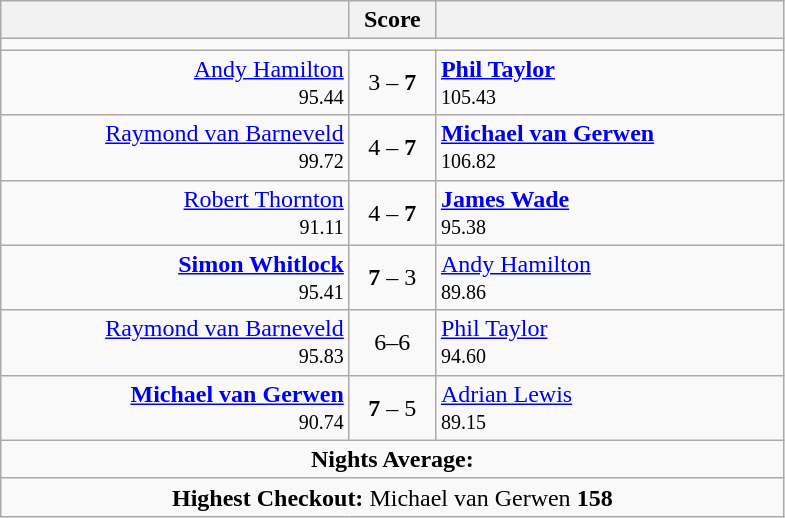<table class=wikitable style="text-align:center">
<tr>
<th width=225></th>
<th width=50>Score</th>
<th width=225></th>
</tr>
<tr align=centre>
<td colspan="3"></td>
</tr>
<tr align=left>
<td align=right><a href='#'>Andy Hamilton</a>  <br><small><span>95.44</span></small></td>
<td align=center>3 – <strong>7</strong></td>
<td> <strong><a href='#'>Phil Taylor</a></strong> <br><small><span>105.43</span></small></td>
</tr>
<tr align=left>
<td align=right><a href='#'>Raymond van Barneveld</a>  <br><small><span>99.72</span></small></td>
<td align=center>4 – <strong>7</strong></td>
<td> <strong><a href='#'>Michael van Gerwen</a></strong> <br><small><span>106.82</span></small></td>
</tr>
<tr align=left>
<td align=right><a href='#'>Robert Thornton</a>  <br><small><span>91.11</span></small></td>
<td align=center>4 – <strong>7</strong></td>
<td> <strong><a href='#'>James Wade</a></strong> <br><small><span>95.38</span></small></td>
</tr>
<tr align=left>
<td align=right><strong><a href='#'>Simon Whitlock</a></strong>  <br><small><span>95.41</span></small></td>
<td align=center><strong>7</strong> – 3</td>
<td> <a href='#'>Andy Hamilton</a> <br><small><span>89.86</span></small></td>
</tr>
<tr align=left>
<td align=right><a href='#'>Raymond van Barneveld</a>  <br><small><span>95.83</span></small></td>
<td align=center>6–6</td>
<td> <a href='#'>Phil Taylor</a> <br><small><span>94.60</span></small></td>
</tr>
<tr align=left>
<td align=right><strong><a href='#'>Michael van Gerwen</a></strong>  <br><small><span>90.74</span></small></td>
<td align=center><strong>7</strong> – 5</td>
<td> <a href='#'>Adrian Lewis</a> <br><small><span>89.15</span></small></td>
</tr>
<tr align=center>
<td colspan="3"><strong>Nights Average:</strong> </td>
</tr>
<tr align=center>
<td colspan="3"><strong>Highest Checkout:</strong> Michael van Gerwen <strong>158</strong></td>
</tr>
</table>
